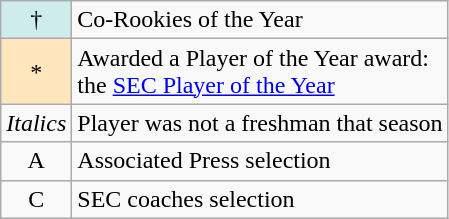<table class="wikitable">
<tr>
<td style="background-color:#CFECEC;" align="center">†</td>
<td>Co-Rookies of the Year</td>
</tr>
<tr>
<td style="background-color:#FFE6BD" align="center">*</td>
<td>Awarded a Player of the Year award: <br>the <a href='#'>SEC Player of the Year</a></td>
</tr>
<tr>
<td><em>Italics</em></td>
<td>Player was not a freshman that season</td>
</tr>
<tr>
<td align="center">A</td>
<td>Associated Press selection</td>
</tr>
<tr>
<td align="center">C</td>
<td>SEC coaches selection</td>
</tr>
</table>
